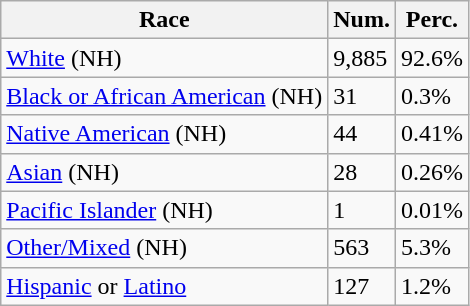<table class="wikitable">
<tr>
<th>Race</th>
<th>Num.</th>
<th>Perc.</th>
</tr>
<tr>
<td><a href='#'>White</a> (NH)</td>
<td>9,885</td>
<td>92.6%</td>
</tr>
<tr>
<td><a href='#'>Black or African American</a> (NH)</td>
<td>31</td>
<td>0.3%</td>
</tr>
<tr>
<td><a href='#'>Native American</a> (NH)</td>
<td>44</td>
<td>0.41%</td>
</tr>
<tr>
<td><a href='#'>Asian</a> (NH)</td>
<td>28</td>
<td>0.26%</td>
</tr>
<tr>
<td><a href='#'>Pacific Islander</a> (NH)</td>
<td>1</td>
<td>0.01%</td>
</tr>
<tr>
<td><a href='#'>Other/Mixed</a> (NH)</td>
<td>563</td>
<td>5.3%</td>
</tr>
<tr>
<td><a href='#'>Hispanic</a> or <a href='#'>Latino</a></td>
<td>127</td>
<td>1.2%</td>
</tr>
</table>
